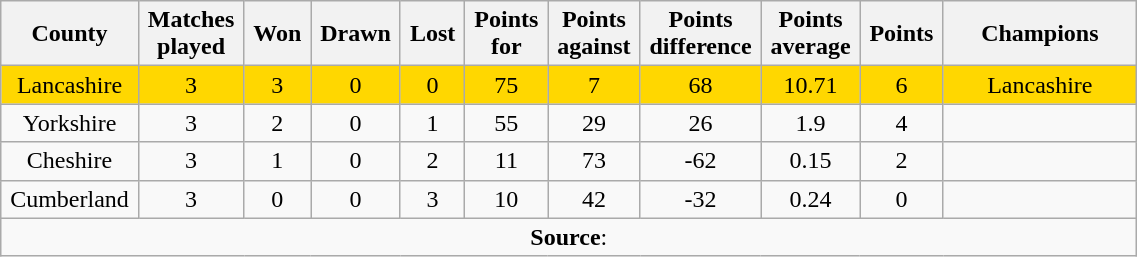<table class="wikitable plainrowheaders" style="text-align: center; width: 60%">
<tr>
<th scope="col" style="width: 5%;">County</th>
<th scope="col" style="width: 5%;">Matches played</th>
<th scope="col" style="width: 5%;">Won</th>
<th scope="col" style="width: 5%;">Drawn</th>
<th scope="col" style="width: 5%;">Lost</th>
<th scope="col" style="width: 5%;">Points for</th>
<th scope="col" style="width: 5%;">Points against</th>
<th scope="col" style="width: 5%;">Points difference</th>
<th scope="col" style="width: 5%;">Points average</th>
<th scope="col" style="width: 5%;">Points</th>
<th scope="col" style="width: 15%;">Champions</th>
</tr>
<tr style="background: gold;">
<td>Lancashire</td>
<td>3</td>
<td>3</td>
<td>0</td>
<td>0</td>
<td>75</td>
<td>7</td>
<td>68</td>
<td>10.71</td>
<td>6</td>
<td>Lancashire</td>
</tr>
<tr>
<td>Yorkshire</td>
<td>3</td>
<td>2</td>
<td>0</td>
<td>1</td>
<td>55</td>
<td>29</td>
<td>26</td>
<td>1.9</td>
<td>4</td>
<td></td>
</tr>
<tr>
<td>Cheshire</td>
<td>3</td>
<td>1</td>
<td>0</td>
<td>2</td>
<td>11</td>
<td>73</td>
<td>-62</td>
<td>0.15</td>
<td>2</td>
<td></td>
</tr>
<tr>
<td>Cumberland</td>
<td>3</td>
<td>0</td>
<td>0</td>
<td>3</td>
<td>10</td>
<td>42</td>
<td>-32</td>
<td>0.24</td>
<td>0</td>
<td></td>
</tr>
<tr>
<td colspan="11"><strong>Source</strong>:</td>
</tr>
</table>
